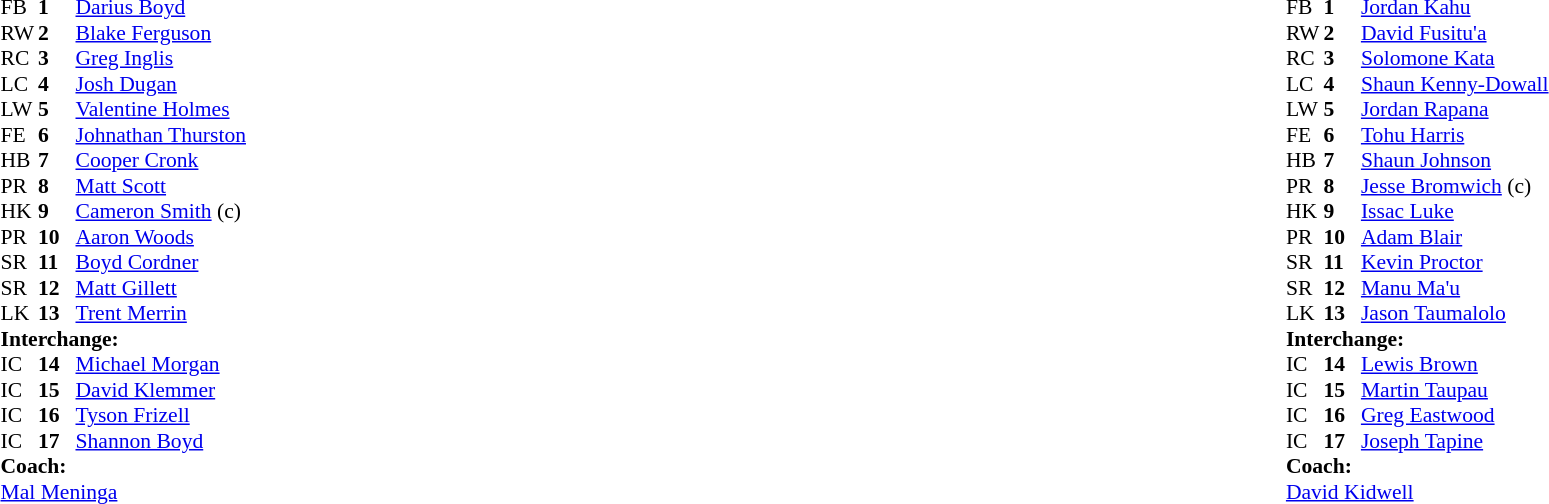<table width="100%">
<tr>
<td valign="top" width="50%"><br><table style="font-size: 90%" cellspacing="0" cellpadding="0">
<tr>
<th width="25"></th>
<th width="25"></th>
</tr>
<tr>
<td>FB</td>
<td><strong>1</strong></td>
<td> <a href='#'>Darius Boyd</a></td>
</tr>
<tr>
<td>RW</td>
<td><strong>2</strong></td>
<td> <a href='#'>Blake Ferguson</a></td>
</tr>
<tr>
<td>RC</td>
<td><strong>3</strong></td>
<td> <a href='#'>Greg Inglis</a></td>
</tr>
<tr>
<td>LC</td>
<td><strong>4</strong></td>
<td> <a href='#'>Josh Dugan</a></td>
</tr>
<tr>
<td>LW</td>
<td><strong>5</strong></td>
<td> <a href='#'>Valentine Holmes</a></td>
</tr>
<tr>
<td>FE</td>
<td><strong>6</strong></td>
<td> <a href='#'>Johnathan Thurston</a></td>
</tr>
<tr>
<td>HB</td>
<td><strong>7</strong></td>
<td> <a href='#'>Cooper Cronk</a></td>
</tr>
<tr>
<td>PR</td>
<td><strong>8</strong></td>
<td> <a href='#'>Matt Scott</a></td>
</tr>
<tr>
<td>HK</td>
<td><strong>9</strong></td>
<td> <a href='#'>Cameron Smith</a> (c)</td>
</tr>
<tr>
<td>PR</td>
<td><strong>10</strong></td>
<td> <a href='#'>Aaron Woods</a></td>
</tr>
<tr>
<td>SR</td>
<td><strong>11</strong></td>
<td> <a href='#'>Boyd Cordner</a></td>
</tr>
<tr>
<td>SR</td>
<td><strong>12</strong></td>
<td> <a href='#'>Matt Gillett</a></td>
</tr>
<tr>
<td>LK</td>
<td><strong>13</strong></td>
<td> <a href='#'>Trent Merrin</a></td>
</tr>
<tr>
<td colspan=3><strong>Interchange:</strong></td>
</tr>
<tr>
<td>IC</td>
<td><strong>14</strong></td>
<td> <a href='#'>Michael Morgan</a></td>
</tr>
<tr>
<td>IC</td>
<td><strong>15</strong></td>
<td> <a href='#'>David Klemmer</a></td>
</tr>
<tr>
<td>IC</td>
<td><strong>16</strong></td>
<td> <a href='#'>Tyson Frizell</a></td>
</tr>
<tr>
<td>IC</td>
<td><strong>17</strong></td>
<td> <a href='#'>Shannon Boyd</a></td>
</tr>
<tr>
<td colspan=3><strong>Coach:</strong></td>
</tr>
<tr>
<td colspan="4"> <a href='#'>Mal Meninga</a></td>
</tr>
</table>
</td>
<td valign="top" width="50%"><br><table style="font-size: 90%" cellspacing="0" cellpadding="0" align="center">
<tr>
<th width="25"></th>
<th width="25"></th>
</tr>
<tr>
<td>FB</td>
<td><strong>1</strong></td>
<td> <a href='#'>Jordan Kahu</a></td>
</tr>
<tr>
<td>RW</td>
<td><strong>2</strong></td>
<td> <a href='#'>David Fusitu'a</a></td>
</tr>
<tr>
<td>RC</td>
<td><strong>3</strong></td>
<td> <a href='#'>Solomone Kata</a></td>
</tr>
<tr>
<td>LC</td>
<td><strong>4</strong></td>
<td> <a href='#'>Shaun Kenny-Dowall</a></td>
</tr>
<tr>
<td>LW</td>
<td><strong>5</strong></td>
<td> <a href='#'>Jordan Rapana</a></td>
</tr>
<tr>
<td>FE</td>
<td><strong>6</strong></td>
<td> <a href='#'>Tohu Harris</a></td>
</tr>
<tr>
<td>HB</td>
<td><strong>7</strong></td>
<td> <a href='#'>Shaun Johnson</a></td>
</tr>
<tr>
<td>PR</td>
<td><strong>8</strong></td>
<td> <a href='#'>Jesse Bromwich</a> (c)</td>
</tr>
<tr>
<td>HK</td>
<td><strong>9</strong></td>
<td> <a href='#'>Issac Luke</a></td>
</tr>
<tr>
<td>PR</td>
<td><strong>10</strong></td>
<td> <a href='#'>Adam Blair</a></td>
</tr>
<tr>
<td>SR</td>
<td><strong>11</strong></td>
<td> <a href='#'>Kevin Proctor</a></td>
</tr>
<tr>
<td>SR</td>
<td><strong>12</strong></td>
<td> <a href='#'>Manu Ma'u</a></td>
</tr>
<tr>
<td>LK</td>
<td><strong>13</strong></td>
<td> <a href='#'>Jason Taumalolo</a></td>
</tr>
<tr>
<td colspan=3><strong>Interchange:</strong></td>
</tr>
<tr>
<td>IC</td>
<td><strong>14</strong></td>
<td> <a href='#'>Lewis Brown</a></td>
</tr>
<tr>
<td>IC</td>
<td><strong>15</strong></td>
<td> <a href='#'>Martin Taupau</a></td>
</tr>
<tr>
<td>IC</td>
<td><strong>16</strong></td>
<td> <a href='#'>Greg Eastwood</a></td>
</tr>
<tr>
<td>IC</td>
<td><strong>17</strong></td>
<td> <a href='#'>Joseph Tapine</a></td>
</tr>
<tr>
<td colspan=3><strong>Coach:</strong></td>
</tr>
<tr>
<td colspan="4"> <a href='#'>David Kidwell</a></td>
</tr>
</table>
</td>
</tr>
</table>
